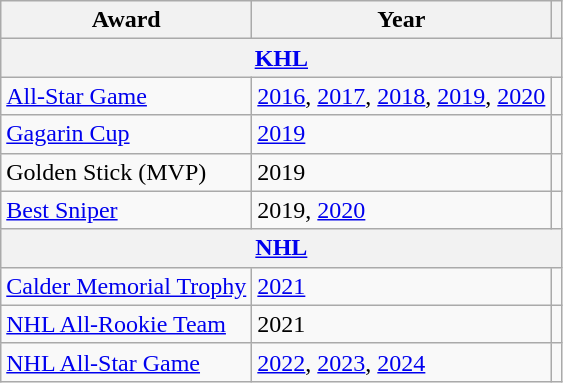<table class="wikitable">
<tr>
<th>Award</th>
<th>Year</th>
<th></th>
</tr>
<tr>
<th colspan="3"><a href='#'>KHL</a></th>
</tr>
<tr>
<td><a href='#'>All-Star Game</a></td>
<td><a href='#'>2016</a>, <a href='#'>2017</a>, <a href='#'>2018</a>, <a href='#'>2019</a>, <a href='#'>2020</a></td>
<td></td>
</tr>
<tr>
<td><a href='#'>Gagarin Cup</a></td>
<td><a href='#'>2019</a></td>
<td></td>
</tr>
<tr>
<td>Golden Stick (MVP)</td>
<td>2019</td>
<td></td>
</tr>
<tr>
<td><a href='#'>Best Sniper</a></td>
<td>2019, <a href='#'>2020</a></td>
<td></td>
</tr>
<tr>
<th colspan="3"><a href='#'>NHL</a></th>
</tr>
<tr>
<td><a href='#'>Calder Memorial Trophy</a></td>
<td><a href='#'>2021</a></td>
<td></td>
</tr>
<tr>
<td><a href='#'>NHL All-Rookie Team</a></td>
<td>2021</td>
<td></td>
</tr>
<tr>
<td><a href='#'>NHL All-Star Game</a></td>
<td><a href='#'>2022</a>, <a href='#'>2023</a>, <a href='#'>2024</a></td>
<td></td>
</tr>
</table>
